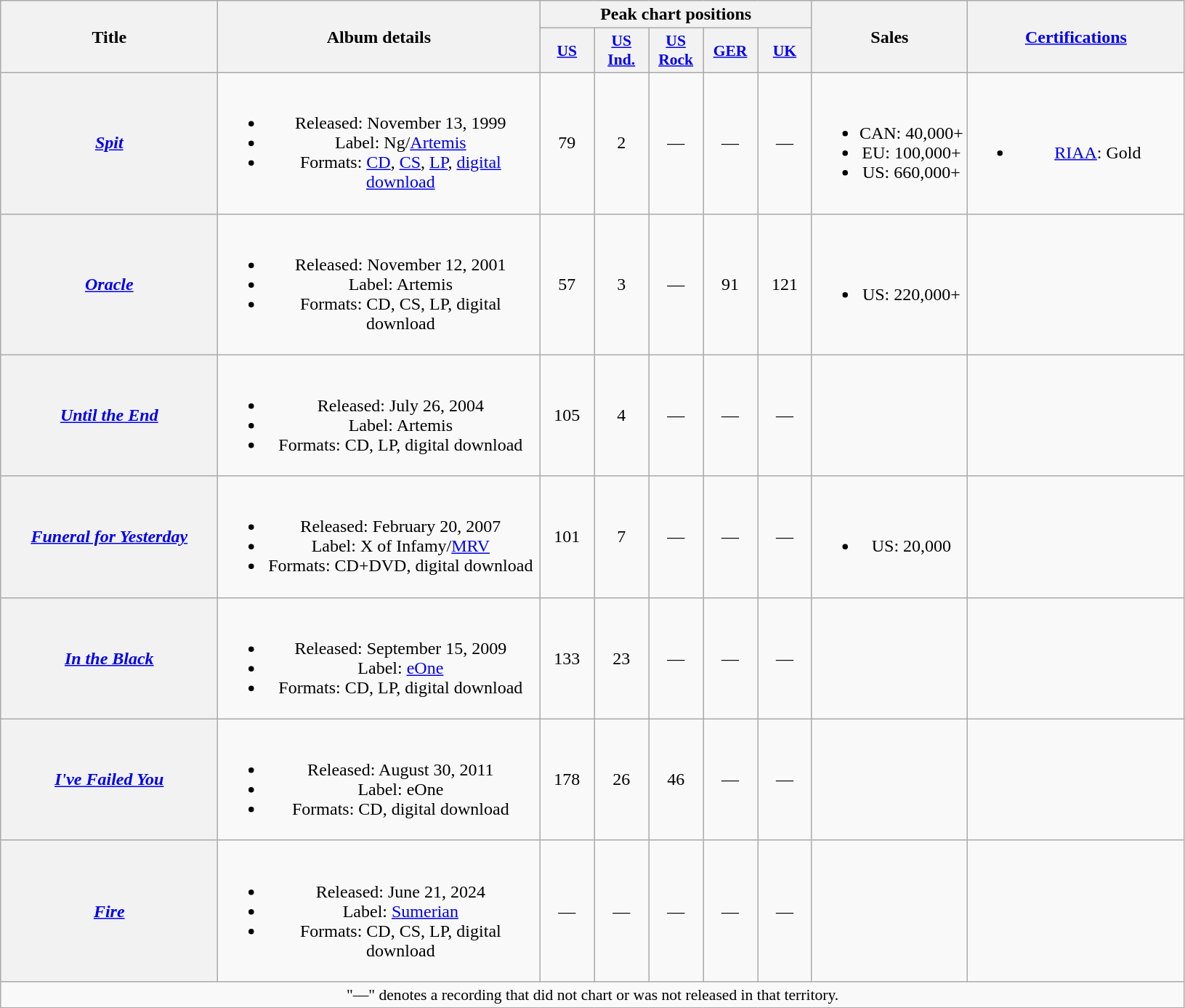<table class="wikitable plainrowheaders" style="text-align:center;">
<tr>
<th scope="col" rowspan="2" style="width:12em;">Title</th>
<th scope="col" rowspan="2" style="width:18em;">Album details</th>
<th scope="col" colspan="5">Peak chart positions</th>
<th rowspan="2">Sales</th>
<th rowspan="2" scope="col" style="width:12em;"><a href='#'>Certifications</a></th>
</tr>
<tr>
<th scope="col" style="width:3em;font-size:90%;"><a href='#'>US</a><br></th>
<th scope="col" style="width:3em;font-size:90%;"><a href='#'>US<br>Ind.</a><br></th>
<th scope="col" style="width:3em;font-size:90%;"><a href='#'>US<br>Rock</a><br></th>
<th scope="col" style="width:3em;font-size:90%;"><a href='#'>GER</a><br></th>
<th scope="col" style="width:3em;font-size:90%;"><a href='#'>UK</a><br></th>
</tr>
<tr>
<th scope="row"><em><a href='#'>Spit</a></em></th>
<td><br><ul><li>Released: November 13, 1999</li><li>Label: Ng/<a href='#'>Artemis</a></li><li>Formats: <a href='#'>CD</a>, <a href='#'>CS</a>, <a href='#'>LP</a>, <a href='#'>digital download</a></li></ul></td>
<td>79</td>
<td>2</td>
<td>—</td>
<td>—</td>
<td>—</td>
<td><br><ul><li>CAN: 40,000+</li><li>EU: 100,000+</li><li>US: 660,000+</li></ul></td>
<td><br><ul><li><a href='#'>RIAA</a>: Gold</li></ul></td>
</tr>
<tr>
<th scope="row"><em><a href='#'>Oracle</a></em></th>
<td><br><ul><li>Released: November 12, 2001</li><li>Label: Artemis</li><li>Formats: CD, CS, LP, digital download</li></ul></td>
<td>57</td>
<td>3</td>
<td>—</td>
<td>91</td>
<td>121</td>
<td><br><ul><li>US: 220,000+</li></ul></td>
<td></td>
</tr>
<tr>
<th scope="row"><em><a href='#'>Until the End</a></em></th>
<td><br><ul><li>Released: July 26, 2004</li><li>Label: Artemis</li><li>Formats: CD, LP, digital download</li></ul></td>
<td>105</td>
<td>4</td>
<td>—</td>
<td>—</td>
<td>—</td>
<td></td>
<td></td>
</tr>
<tr>
<th scope="row"><em><a href='#'>Funeral for Yesterday</a></em></th>
<td><br><ul><li>Released: February 20, 2007</li><li>Label: X of Infamy/<a href='#'>MRV</a></li><li>Formats: CD+DVD, digital download</li></ul></td>
<td>101</td>
<td>7</td>
<td>—</td>
<td>—</td>
<td>—</td>
<td><br><ul><li>US: 20,000</li></ul></td>
<td></td>
</tr>
<tr>
<th scope="row"><em><a href='#'>In the Black</a></em></th>
<td><br><ul><li>Released: September 15, 2009</li><li>Label: <a href='#'>eOne</a></li><li>Formats: CD, LP, digital download</li></ul></td>
<td>133</td>
<td>23</td>
<td>—</td>
<td>—</td>
<td>—</td>
<td></td>
<td></td>
</tr>
<tr>
<th scope="row"><em><a href='#'>I've Failed You</a></em></th>
<td><br><ul><li>Released: August 30, 2011</li><li>Label: eOne</li><li>Formats: CD, digital download</li></ul></td>
<td>178</td>
<td>26</td>
<td>46</td>
<td>—</td>
<td>—</td>
<td></td>
<td></td>
</tr>
<tr>
<th scope="row"><em><a href='#'>Fire</a></em></th>
<td><br><ul><li>Released: June 21, 2024</li><li>Label: <a href='#'>Sumerian</a></li><li>Formats: CD, CS, LP, digital download</li></ul></td>
<td>—</td>
<td>—</td>
<td>—</td>
<td>—</td>
<td>—</td>
<td></td>
<td></td>
</tr>
<tr>
<td colspan="11" style="font-size:90%">"—" denotes a recording that did not chart or was not released in that territory.</td>
</tr>
</table>
